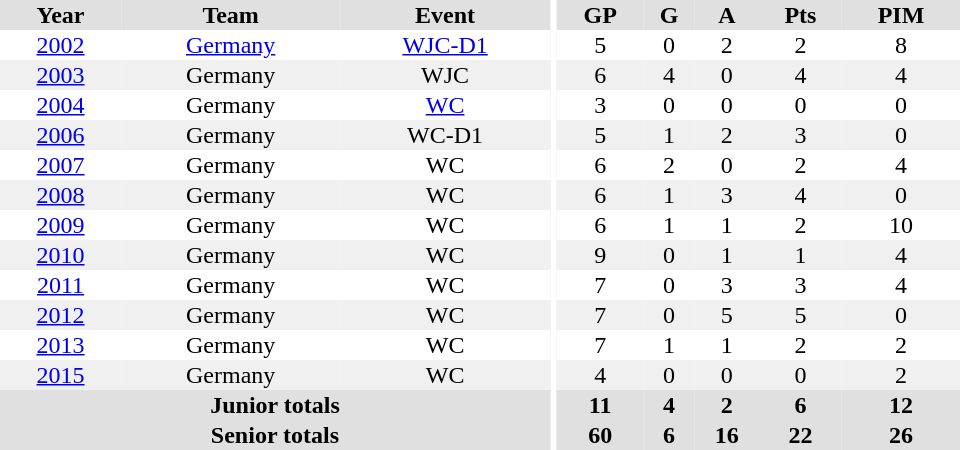<table border="0" cellpadding="1" cellspacing="0" ID="Table3" style="text-align:center; width:40em">
<tr ALIGN="center" bgcolor="#e0e0e0">
<th>Year</th>
<th>Team</th>
<th>Event</th>
<th rowspan="99" bgcolor="#ffffff"></th>
<th>GP</th>
<th>G</th>
<th>A</th>
<th>Pts</th>
<th>PIM</th>
</tr>
<tr ALIGN="center">
<td><a href='#'>2002</a></td>
<td><a href='#'>Germany</a></td>
<td><a href='#'>WJC-D1</a></td>
<td>5</td>
<td>0</td>
<td>2</td>
<td>2</td>
<td>8</td>
</tr>
<tr ALIGN="center" bgcolor="#f0f0f0">
<td><a href='#'>2003</a></td>
<td>Germany</td>
<td>WJC</td>
<td>6</td>
<td>4</td>
<td>0</td>
<td>4</td>
<td>4</td>
</tr>
<tr ALIGN="center">
<td><a href='#'>2004</a></td>
<td>Germany</td>
<td><a href='#'>WC</a></td>
<td>3</td>
<td>0</td>
<td>0</td>
<td>0</td>
<td>0</td>
</tr>
<tr ALIGN="center" bgcolor="#f0f0f0">
<td><a href='#'>2006</a></td>
<td>Germany</td>
<td>WC-D1</td>
<td>5</td>
<td>1</td>
<td>2</td>
<td>3</td>
<td>0</td>
</tr>
<tr ALIGN="center">
<td><a href='#'>2007</a></td>
<td>Germany</td>
<td>WC</td>
<td>6</td>
<td>2</td>
<td>0</td>
<td>2</td>
<td>4</td>
</tr>
<tr ALIGN="center" bgcolor="#f0f0f0">
<td><a href='#'>2008</a></td>
<td>Germany</td>
<td>WC</td>
<td>6</td>
<td>1</td>
<td>3</td>
<td>4</td>
<td>0</td>
</tr>
<tr ALIGN="center">
<td><a href='#'>2009</a></td>
<td>Germany</td>
<td>WC</td>
<td>6</td>
<td>1</td>
<td>1</td>
<td>2</td>
<td>10</td>
</tr>
<tr ALIGN="center" bgcolor="#f0f0f0">
<td><a href='#'>2010</a></td>
<td>Germany</td>
<td>WC</td>
<td>9</td>
<td>0</td>
<td>1</td>
<td>1</td>
<td>4</td>
</tr>
<tr ALIGN="center">
<td><a href='#'>2011</a></td>
<td>Germany</td>
<td>WC</td>
<td>7</td>
<td>0</td>
<td>3</td>
<td>3</td>
<td>4</td>
</tr>
<tr ALIGN="center" bgcolor="#f0f0f0">
<td><a href='#'>2012</a></td>
<td>Germany</td>
<td>WC</td>
<td>7</td>
<td>0</td>
<td>5</td>
<td>5</td>
<td>0</td>
</tr>
<tr ALIGN="center">
<td><a href='#'>2013</a></td>
<td>Germany</td>
<td>WC</td>
<td>7</td>
<td>1</td>
<td>1</td>
<td>2</td>
<td>2</td>
</tr>
<tr ALIGN="center" bgcolor="#f0f0f0">
<td><a href='#'>2015</a></td>
<td>Germany</td>
<td>WC</td>
<td>4</td>
<td>0</td>
<td>0</td>
<td>0</td>
<td>2</td>
</tr>
<tr bgcolor="#e0e0e0">
<th colspan="3">Junior totals</th>
<th>11</th>
<th>4</th>
<th>2</th>
<th>6</th>
<th>12</th>
</tr>
<tr bgcolor="#e0e0e0">
<th colspan="3">Senior totals</th>
<th>60</th>
<th>6</th>
<th>16</th>
<th>22</th>
<th>26</th>
</tr>
</table>
